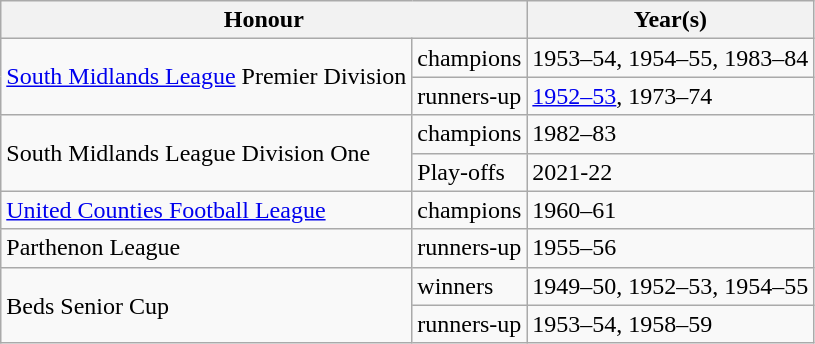<table class="wikitable">
<tr>
<th colspan=2>Honour</th>
<th>Year(s)</th>
</tr>
<tr>
<td rowspan=2><a href='#'>South Midlands League</a> Premier Division</td>
<td>champions</td>
<td>1953–54, 1954–55, 1983–84</td>
</tr>
<tr>
<td>runners-up</td>
<td><a href='#'>1952–53</a>, 1973–74</td>
</tr>
<tr>
<td rowspan="2">South Midlands League Division One</td>
<td>champions</td>
<td>1982–83</td>
</tr>
<tr>
<td>Play-offs</td>
<td>2021-22</td>
</tr>
<tr>
<td><a href='#'>United Counties Football League</a></td>
<td>champions</td>
<td>1960–61</td>
</tr>
<tr>
<td>Parthenon League</td>
<td>runners-up</td>
<td>1955–56</td>
</tr>
<tr>
<td rowspan=2>Beds Senior Cup</td>
<td>winners</td>
<td>1949–50, 1952–53, 1954–55</td>
</tr>
<tr>
<td>runners-up</td>
<td>1953–54, 1958–59</td>
</tr>
</table>
